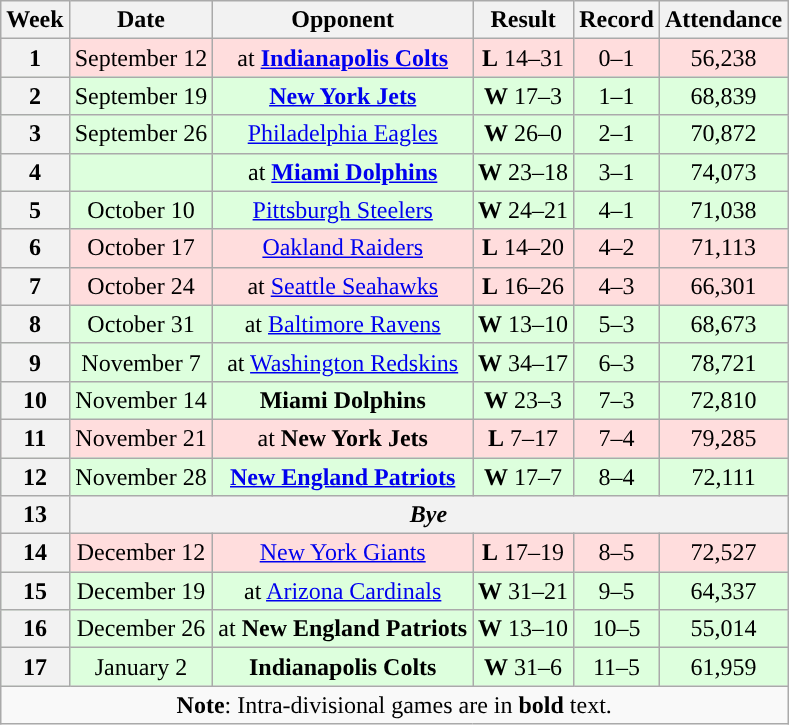<table class="wikitable" style="text-align:center;">
<tr>
<th>Week</th>
<th>Date</th>
<th>Opponent</th>
<th>Result</th>
<th>Record</th>
<th>Attendance</th>
</tr>
<tr style="background: #ffdddd;">
<th>1</th>
<td>September 12</td>
<td>at <strong><a href='#'>Indianapolis Colts</a></strong></td>
<td><strong>L</strong> 14–31</td>
<td>0–1</td>
<td>56,238</td>
</tr>
<tr style="background: #ddffdd;">
<th>2</th>
<td>September 19</td>
<td><strong><a href='#'>New York Jets</a></strong></td>
<td><strong>W</strong> 17–3</td>
<td>1–1</td>
<td>68,839</td>
</tr>
<tr style="background: #ddffdd;">
<th>3</th>
<td>September 26</td>
<td><a href='#'>Philadelphia Eagles</a></td>
<td><strong>W</strong> 26–0</td>
<td>2–1</td>
<td>70,872</td>
</tr>
<tr style="background: #ddffdd;">
<th>4</th>
<td></td>
<td>at <strong><a href='#'>Miami Dolphins</a></strong></td>
<td><strong>W</strong> 23–18</td>
<td>3–1</td>
<td>74,073</td>
</tr>
<tr style="background: #ddffdd;">
<th>5</th>
<td>October 10</td>
<td><a href='#'>Pittsburgh Steelers</a></td>
<td><strong>W</strong> 24–21</td>
<td>4–1</td>
<td>71,038</td>
</tr>
<tr style="background: #ffdddd;">
<th>6</th>
<td>October 17</td>
<td><a href='#'>Oakland Raiders</a></td>
<td><strong>L</strong> 14–20</td>
<td>4–2</td>
<td>71,113</td>
</tr>
<tr style="background: #ffdddd;">
<th>7</th>
<td>October 24</td>
<td>at <a href='#'>Seattle Seahawks</a></td>
<td><strong>L</strong> 16–26</td>
<td>4–3</td>
<td>66,301</td>
</tr>
<tr style="background: #ddffdd;">
<th>8</th>
<td>October 31</td>
<td>at <a href='#'>Baltimore Ravens</a></td>
<td><strong>W</strong> 13–10</td>
<td>5–3</td>
<td>68,673</td>
</tr>
<tr style="background: #ddffdd;">
<th>9</th>
<td>November 7</td>
<td>at <a href='#'>Washington Redskins</a></td>
<td><strong>W</strong> 34–17</td>
<td>6–3</td>
<td>78,721</td>
</tr>
<tr style="background: #ddffdd;">
<th>10</th>
<td>November 14</td>
<td><strong>Miami Dolphins</strong></td>
<td><strong>W</strong> 23–3</td>
<td>7–3</td>
<td>72,810</td>
</tr>
<tr style="background: #ffdddd;">
<th>11</th>
<td>November 21</td>
<td>at <strong>New York Jets</strong></td>
<td><strong>L</strong> 7–17</td>
<td>7–4</td>
<td>79,285</td>
</tr>
<tr style="background: #ddffdd;">
<th>12</th>
<td>November 28</td>
<td><strong><a href='#'>New England Patriots</a></strong></td>
<td><strong>W</strong> 17–7</td>
<td>8–4</td>
<td>72,111</td>
</tr>
<tr>
<th>13</th>
<th colspan=5 align="center"><em>Bye</em></th>
</tr>
<tr style="background: #ffdddd;">
<th>14</th>
<td>December 12</td>
<td><a href='#'>New York Giants</a></td>
<td><strong>L</strong> 17–19</td>
<td>8–5</td>
<td>72,527</td>
</tr>
<tr style="background: #ddffdd;">
<th>15</th>
<td>December 19</td>
<td>at <a href='#'>Arizona Cardinals</a></td>
<td><strong>W</strong> 31–21</td>
<td>9–5</td>
<td>64,337</td>
</tr>
<tr style="background: #ddffdd;">
<th>16</th>
<td>December 26</td>
<td>at <strong>New England Patriots</strong></td>
<td><strong>W</strong> 13–10 </td>
<td>10–5</td>
<td>55,014</td>
</tr>
<tr style="background: #ddffdd;">
<th>17</th>
<td>January 2</td>
<td><strong>Indianapolis Colts</strong></td>
<td><strong>W</strong> 31–6</td>
<td>11–5</td>
<td>61,959</td>
</tr>
<tr>
<td colspan="6"><strong>Note</strong>: Intra-divisional games are in <strong>bold</strong> text.</td>
</tr>
</table>
